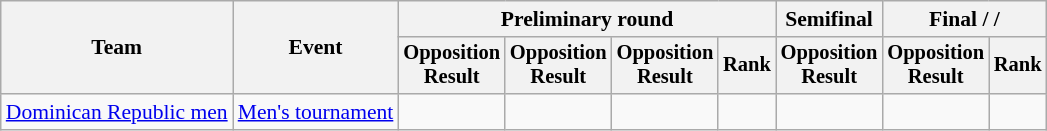<table class="wikitable" style="font-size:90%;text-align:center">
<tr>
<th rowspan=2>Team</th>
<th rowspan=2>Event</th>
<th colspan=4>Preliminary round</th>
<th>Semifinal</th>
<th colspan=2>Final /  / </th>
</tr>
<tr style=font-size:95%>
<th>Opposition<br>Result</th>
<th>Opposition<br>Result</th>
<th>Opposition<br>Result</th>
<th>Rank</th>
<th>Opposition<br>Result</th>
<th>Opposition<br>Result</th>
<th>Rank</th>
</tr>
<tr>
<td style="text-align:left"><a href='#'>Dominican Republic men</a></td>
<td style="text-align:left"><a href='#'>Men's tournament</a></td>
<td></td>
<td></td>
<td></td>
<td></td>
<td></td>
<td></td>
<td></td>
</tr>
</table>
